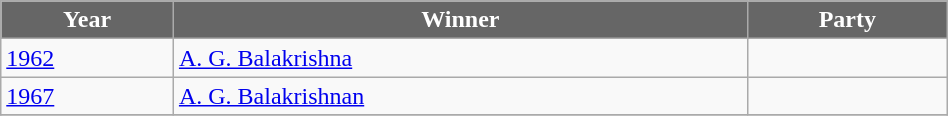<table class="wikitable" width="50%">
<tr>
<th style="background-color:#666666; color:white">Year</th>
<th style="background-color:#666666; color:white">Winner</th>
<th style="background-color:#666666; color:white" colspan="2">Party</th>
</tr>
<tr>
<td><a href='#'>1962</a></td>
<td><a href='#'>A. G. Balakrishna</a></td>
<td></td>
</tr>
<tr>
<td><a href='#'>1967</a></td>
<td><a href='#'>A. G. Balakrishnan</a></td>
<td></td>
</tr>
<tr>
</tr>
</table>
